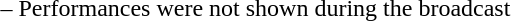<table>
<tr>
<td></td>
<td>– Performances were not shown during the broadcast</td>
</tr>
</table>
